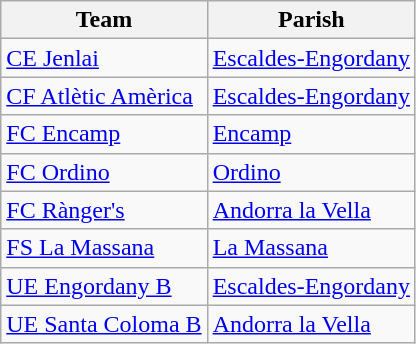<table class="wikitable sortable">
<tr>
<th>Team</th>
<th>Parish</th>
</tr>
<tr>
<td><a href='#'>CE Jenlai</a></td>
<td><a href='#'>Escaldes-Engordany</a></td>
</tr>
<tr>
<td><a href='#'>CF Atlètic Amèrica</a></td>
<td><a href='#'>Escaldes-Engordany</a></td>
</tr>
<tr>
<td><a href='#'>FC Encamp</a></td>
<td><a href='#'>Encamp</a></td>
</tr>
<tr>
<td><a href='#'>FC Ordino</a></td>
<td><a href='#'>Ordino</a></td>
</tr>
<tr>
<td><a href='#'>FC Rànger's</a></td>
<td><a href='#'>Andorra la Vella</a></td>
</tr>
<tr>
<td><a href='#'>FS La Massana</a></td>
<td><a href='#'>La Massana</a></td>
</tr>
<tr>
<td><a href='#'>UE Engordany B</a></td>
<td><a href='#'>Escaldes-Engordany</a></td>
</tr>
<tr>
<td><a href='#'>UE Santa Coloma B</a></td>
<td><a href='#'>Andorra la Vella</a></td>
</tr>
</table>
